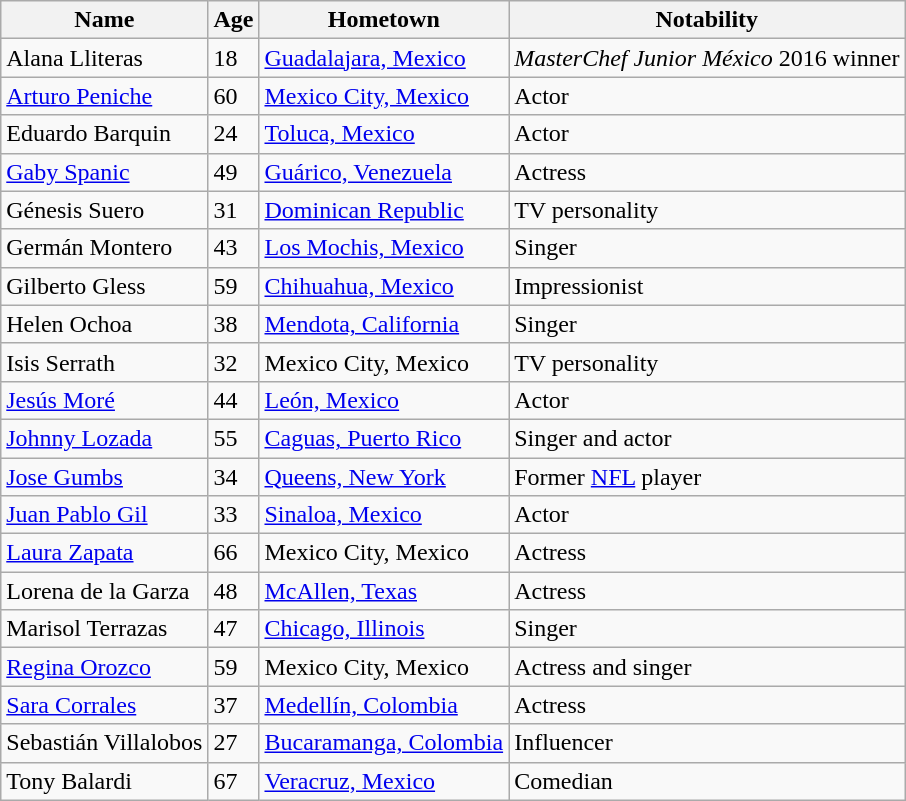<table class="wikitable sortable">
<tr>
<th>Name</th>
<th>Age</th>
<th>Hometown</th>
<th>Notability</th>
</tr>
<tr>
<td>Alana Lliteras</td>
<td>18</td>
<td><a href='#'>Guadalajara, Mexico</a></td>
<td><em>MasterChef Junior México</em> 2016 winner</td>
</tr>
<tr>
<td><a href='#'>Arturo Peniche</a></td>
<td>60</td>
<td><a href='#'>Mexico City, Mexico</a></td>
<td>Actor</td>
</tr>
<tr>
<td>Eduardo Barquin</td>
<td>24</td>
<td><a href='#'>Toluca, Mexico</a></td>
<td>Actor</td>
</tr>
<tr>
<td><a href='#'>Gaby Spanic</a></td>
<td>49</td>
<td><a href='#'>Guárico, Venezuela</a></td>
<td>Actress</td>
</tr>
<tr>
<td>Génesis Suero</td>
<td>31</td>
<td><a href='#'>Dominican Republic</a></td>
<td>TV personality</td>
</tr>
<tr>
<td>Germán Montero</td>
<td>43</td>
<td><a href='#'>Los Mochis, Mexico</a></td>
<td>Singer</td>
</tr>
<tr>
<td>Gilberto Gless</td>
<td>59</td>
<td><a href='#'>Chihuahua, Mexico</a></td>
<td>Impressionist</td>
</tr>
<tr>
<td>Helen Ochoa</td>
<td>38</td>
<td><a href='#'>Mendota, California</a></td>
<td>Singer</td>
</tr>
<tr>
<td>Isis Serrath</td>
<td>32</td>
<td>Mexico City, Mexico</td>
<td>TV personality</td>
</tr>
<tr>
<td><a href='#'>Jesús Moré</a></td>
<td>44</td>
<td><a href='#'>León, Mexico</a></td>
<td>Actor</td>
</tr>
<tr>
<td><a href='#'>Johnny Lozada</a></td>
<td>55</td>
<td><a href='#'>Caguas, Puerto Rico</a></td>
<td>Singer and actor</td>
</tr>
<tr>
<td><a href='#'>Jose Gumbs</a></td>
<td>34</td>
<td><a href='#'>Queens, New York</a></td>
<td>Former <a href='#'>NFL</a> player</td>
</tr>
<tr>
<td><a href='#'>Juan Pablo Gil</a></td>
<td>33</td>
<td><a href='#'>Sinaloa, Mexico</a></td>
<td>Actor</td>
</tr>
<tr>
<td><a href='#'>Laura Zapata</a></td>
<td>66</td>
<td>Mexico City, Mexico</td>
<td>Actress</td>
</tr>
<tr>
<td>Lorena de la Garza</td>
<td>48</td>
<td><a href='#'>McAllen, Texas</a></td>
<td>Actress</td>
</tr>
<tr>
<td>Marisol Terrazas</td>
<td>47</td>
<td><a href='#'>Chicago, Illinois</a></td>
<td>Singer</td>
</tr>
<tr>
<td><a href='#'>Regina Orozco</a></td>
<td>59</td>
<td>Mexico City, Mexico</td>
<td>Actress and singer</td>
</tr>
<tr>
<td><a href='#'>Sara Corrales</a></td>
<td>37</td>
<td><a href='#'>Medellín, Colombia</a></td>
<td>Actress</td>
</tr>
<tr>
<td>Sebastián Villalobos</td>
<td>27</td>
<td><a href='#'>Bucaramanga, Colombia</a></td>
<td>Influencer</td>
</tr>
<tr>
<td>Tony Balardi</td>
<td>67</td>
<td><a href='#'>Veracruz, Mexico</a></td>
<td>Comedian</td>
</tr>
</table>
